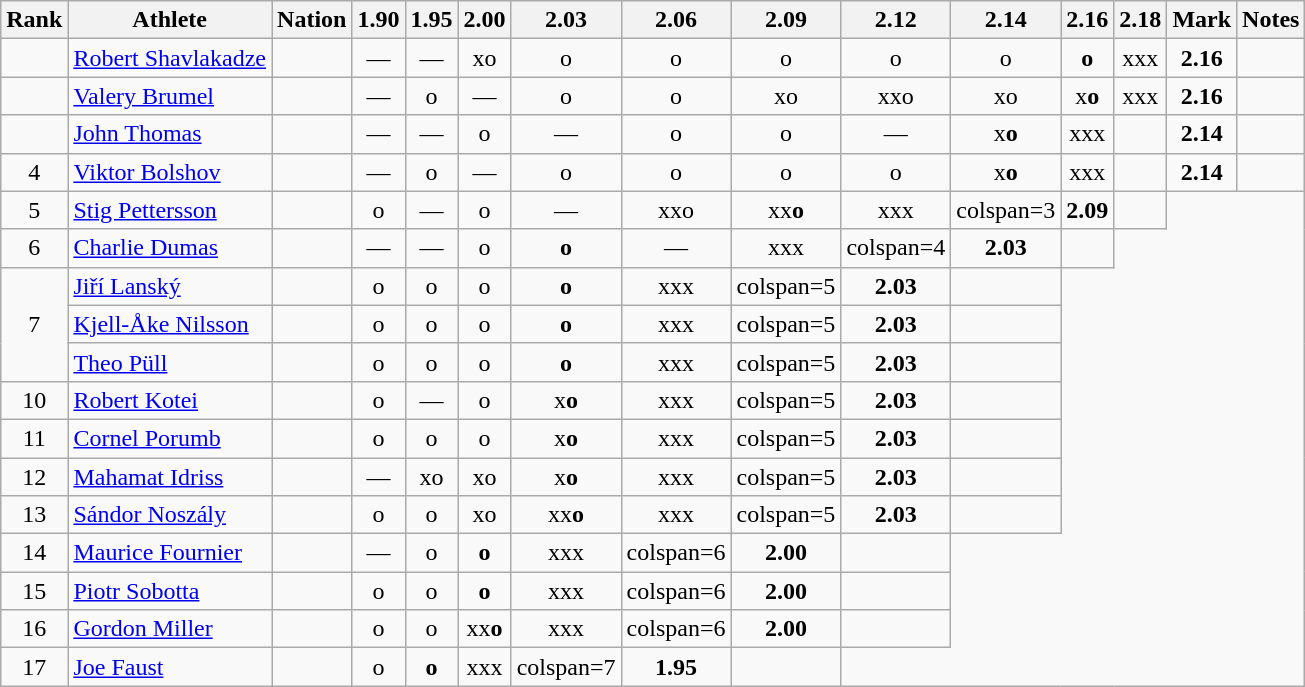<table class="wikitable sortable" style="text-align:center">
<tr>
<th>Rank</th>
<th>Athlete</th>
<th>Nation</th>
<th>1.90</th>
<th>1.95</th>
<th>2.00</th>
<th>2.03</th>
<th>2.06</th>
<th>2.09</th>
<th>2.12</th>
<th>2.14</th>
<th>2.16</th>
<th>2.18</th>
<th>Mark</th>
<th>Notes</th>
</tr>
<tr>
<td></td>
<td align=left><a href='#'>Robert Shavlakadze</a></td>
<td align=left></td>
<td>—</td>
<td>—</td>
<td>xo</td>
<td>o</td>
<td>o</td>
<td>o</td>
<td>o</td>
<td>o</td>
<td><strong>o</strong></td>
<td>xxx</td>
<td><strong>2.16</strong></td>
<td></td>
</tr>
<tr>
<td></td>
<td align=left><a href='#'>Valery Brumel</a></td>
<td align=left></td>
<td>—</td>
<td>o</td>
<td>—</td>
<td>o</td>
<td>o</td>
<td>xo</td>
<td>xxo</td>
<td>xo</td>
<td>x<strong>o</strong></td>
<td>xxx</td>
<td><strong>2.16</strong></td>
<td></td>
</tr>
<tr>
<td></td>
<td align=left><a href='#'>John Thomas</a></td>
<td align=left></td>
<td>—</td>
<td>—</td>
<td>o</td>
<td>—</td>
<td>o</td>
<td>o</td>
<td>—</td>
<td>x<strong>o</strong></td>
<td>xxx</td>
<td></td>
<td><strong>2.14</strong></td>
<td></td>
</tr>
<tr>
<td>4</td>
<td align=left><a href='#'>Viktor Bolshov</a></td>
<td align=left></td>
<td>—</td>
<td>o</td>
<td>—</td>
<td>o</td>
<td>o</td>
<td>o</td>
<td>o</td>
<td>x<strong>o</strong></td>
<td>xxx</td>
<td></td>
<td><strong>2.14</strong></td>
<td></td>
</tr>
<tr>
<td>5</td>
<td align=left><a href='#'>Stig Pettersson</a></td>
<td align=left></td>
<td>o</td>
<td>—</td>
<td>o</td>
<td>—</td>
<td>xxo</td>
<td>xx<strong>o</strong></td>
<td>xxx</td>
<td>colspan=3 </td>
<td><strong>2.09</strong></td>
<td></td>
</tr>
<tr>
<td>6</td>
<td align=left><a href='#'>Charlie Dumas</a></td>
<td align=left></td>
<td>—</td>
<td>—</td>
<td>o</td>
<td><strong>o</strong></td>
<td>—</td>
<td>xxx</td>
<td>colspan=4 </td>
<td><strong>2.03</strong></td>
<td></td>
</tr>
<tr>
<td rowspan=3>7</td>
<td align=left><a href='#'>Jiří Lanský</a></td>
<td align=left></td>
<td>o</td>
<td>o</td>
<td>o</td>
<td><strong>o</strong></td>
<td>xxx</td>
<td>colspan=5 </td>
<td><strong>2.03</strong></td>
<td></td>
</tr>
<tr>
<td align=left><a href='#'>Kjell-Åke Nilsson</a></td>
<td align=left></td>
<td>o</td>
<td>o</td>
<td>o</td>
<td><strong>o</strong></td>
<td>xxx</td>
<td>colspan=5 </td>
<td><strong>2.03</strong></td>
<td></td>
</tr>
<tr>
<td align=left><a href='#'>Theo Püll</a></td>
<td align=left></td>
<td>o</td>
<td>o</td>
<td>o</td>
<td><strong>o</strong></td>
<td>xxx</td>
<td>colspan=5 </td>
<td><strong>2.03</strong></td>
<td></td>
</tr>
<tr>
<td>10</td>
<td align=left><a href='#'>Robert Kotei</a></td>
<td align=left></td>
<td>o</td>
<td>—</td>
<td>o</td>
<td>x<strong>o</strong></td>
<td>xxx</td>
<td>colspan=5 </td>
<td><strong>2.03</strong></td>
<td></td>
</tr>
<tr>
<td>11</td>
<td align=left><a href='#'>Cornel Porumb</a></td>
<td align=left></td>
<td>o</td>
<td>o</td>
<td>o</td>
<td>x<strong>o</strong></td>
<td>xxx</td>
<td>colspan=5 </td>
<td><strong>2.03</strong></td>
<td></td>
</tr>
<tr>
<td>12</td>
<td align=left><a href='#'>Mahamat Idriss</a></td>
<td align=left></td>
<td>—</td>
<td>xo</td>
<td>xo</td>
<td>x<strong>o</strong></td>
<td>xxx</td>
<td>colspan=5 </td>
<td><strong>2.03</strong></td>
<td></td>
</tr>
<tr>
<td>13</td>
<td align=left><a href='#'>Sándor Noszály</a></td>
<td align=left></td>
<td>o</td>
<td>o</td>
<td>xo</td>
<td>xx<strong>o</strong></td>
<td>xxx</td>
<td>colspan=5 </td>
<td><strong>2.03</strong></td>
<td></td>
</tr>
<tr>
<td>14</td>
<td align=left><a href='#'>Maurice Fournier</a></td>
<td align=left></td>
<td>—</td>
<td>o</td>
<td><strong>o</strong></td>
<td>xxx</td>
<td>colspan=6 </td>
<td><strong>2.00</strong></td>
<td></td>
</tr>
<tr>
<td>15</td>
<td align=left><a href='#'>Piotr Sobotta</a></td>
<td align=left></td>
<td>o</td>
<td>o</td>
<td><strong>o</strong></td>
<td>xxx</td>
<td>colspan=6 </td>
<td><strong>2.00</strong></td>
<td></td>
</tr>
<tr>
<td>16</td>
<td align=left><a href='#'>Gordon Miller</a></td>
<td align=left></td>
<td>o</td>
<td>o</td>
<td>xx<strong>o</strong></td>
<td>xxx</td>
<td>colspan=6 </td>
<td><strong>2.00</strong></td>
<td></td>
</tr>
<tr>
<td>17</td>
<td align=left><a href='#'>Joe Faust</a></td>
<td align=left></td>
<td>o</td>
<td><strong>o</strong></td>
<td>xxx</td>
<td>colspan=7 </td>
<td><strong>1.95</strong></td>
<td></td>
</tr>
</table>
